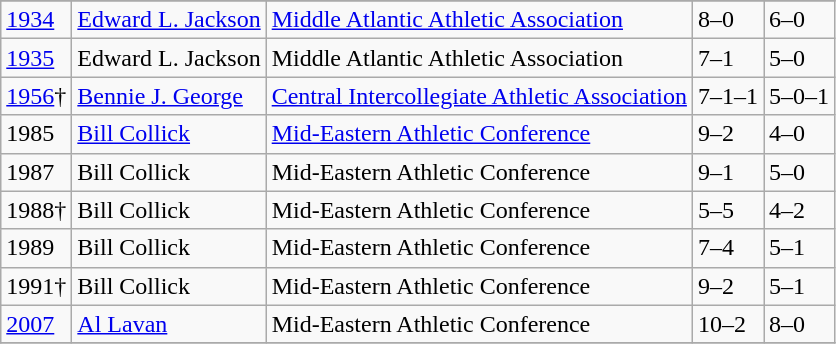<table class="wikitable">
<tr>
</tr>
<tr>
<td><a href='#'>1934</a></td>
<td><a href='#'>Edward L. Jackson</a></td>
<td><a href='#'>Middle Atlantic Athletic Association</a></td>
<td>8–0</td>
<td>6–0</td>
</tr>
<tr>
<td><a href='#'>1935</a></td>
<td>Edward L. Jackson</td>
<td>Middle Atlantic Athletic Association</td>
<td>7–1</td>
<td>5–0</td>
</tr>
<tr>
<td><a href='#'>1956</a>†</td>
<td><a href='#'>Bennie J. George</a></td>
<td><a href='#'>Central Intercollegiate Athletic Association</a></td>
<td>7–1–1</td>
<td>5–0–1</td>
</tr>
<tr>
<td>1985</td>
<td><a href='#'>Bill Collick</a></td>
<td><a href='#'>Mid-Eastern Athletic Conference</a></td>
<td>9–2</td>
<td>4–0</td>
</tr>
<tr>
<td>1987</td>
<td>Bill Collick</td>
<td>Mid-Eastern Athletic Conference</td>
<td>9–1</td>
<td>5–0</td>
</tr>
<tr>
<td>1988†</td>
<td>Bill Collick</td>
<td>Mid-Eastern Athletic Conference</td>
<td>5–5</td>
<td>4–2</td>
</tr>
<tr>
<td>1989</td>
<td>Bill Collick</td>
<td>Mid-Eastern Athletic Conference</td>
<td>7–4</td>
<td>5–1</td>
</tr>
<tr>
<td>1991†</td>
<td>Bill Collick</td>
<td>Mid-Eastern Athletic Conference</td>
<td>9–2</td>
<td>5–1</td>
</tr>
<tr>
<td><a href='#'>2007</a></td>
<td><a href='#'>Al Lavan</a></td>
<td>Mid-Eastern Athletic Conference</td>
<td>10–2</td>
<td>8–0</td>
</tr>
<tr>
</tr>
</table>
